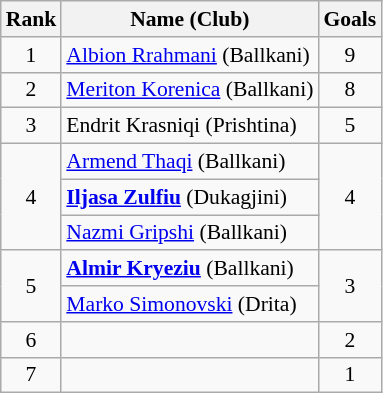<table class="wikitable" style="text-align:center;font-size:90%">
<tr>
<th>Rank</th>
<th>Name (Club)</th>
<th>Goals</th>
</tr>
<tr>
<td>1</td>
<td align="left"> <a href='#'>Albion Rrahmani</a> (Ballkani)</td>
<td>9</td>
</tr>
<tr>
<td>2</td>
<td align="left"> <a href='#'>Meriton Korenica</a> (Ballkani)</td>
<td>8</td>
</tr>
<tr>
<td>3</td>
<td align="left"> Endrit Krasniqi (Prishtina)</td>
<td>5</td>
</tr>
<tr>
<td rowspan="3">4</td>
<td align="left"> <a href='#'>Armend Thaqi</a> (Ballkani)</td>
<td rowspan="3">4</td>
</tr>
<tr>
<td align="left"> <strong><a href='#'>Iljasa Zulfiu</a></strong> (Dukagjini)</td>
</tr>
<tr>
<td align="left"> <a href='#'>Nazmi Gripshi</a> (Ballkani)</td>
</tr>
<tr>
<td rowspan="2">5</td>
<td align="left"> <strong><a href='#'>Almir Kryeziu</a></strong> (Ballkani)</td>
<td rowspan="2">3</td>
</tr>
<tr>
<td align="left"> <a href='#'>Marko Simonovski</a> (Drita)</td>
</tr>
<tr>
<td>6</td>
<td></td>
<td>2</td>
</tr>
<tr>
<td>7</td>
<td></td>
<td>1</td>
</tr>
</table>
